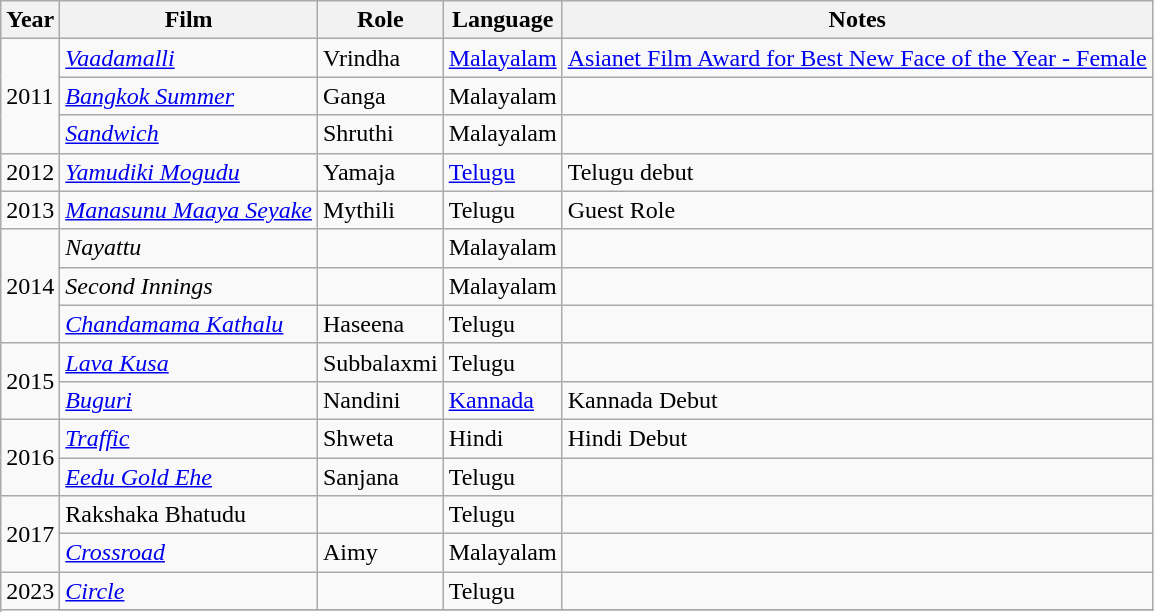<table class="wikitable sortable">
<tr>
<th>Year</th>
<th>Film</th>
<th>Role</th>
<th>Language</th>
<th>Notes</th>
</tr>
<tr>
<td rowspan=3>2011</td>
<td><em><a href='#'>Vaadamalli</a></em></td>
<td>Vrindha</td>
<td><a href='#'>Malayalam</a></td>
<td><a href='#'>Asianet Film Award for Best New Face of the Year - Female</a></td>
</tr>
<tr>
<td><em><a href='#'>Bangkok Summer</a></em></td>
<td>Ganga</td>
<td>Malayalam</td>
<td></td>
</tr>
<tr>
<td><em><a href='#'>Sandwich</a></em></td>
<td>Shruthi</td>
<td>Malayalam</td>
<td></td>
</tr>
<tr>
<td>2012</td>
<td><em><a href='#'>Yamudiki Mogudu</a></em></td>
<td>Yamaja</td>
<td><a href='#'>Telugu</a></td>
<td>Telugu debut</td>
</tr>
<tr>
<td>2013</td>
<td><em><a href='#'>Manasunu Maaya Seyake</a></em></td>
<td>Mythili</td>
<td>Telugu</td>
<td>Guest Role</td>
</tr>
<tr>
<td rowspan=3>2014</td>
<td><em>Nayattu</em></td>
<td></td>
<td>Malayalam</td>
<td></td>
</tr>
<tr>
<td><em>Second Innings</em></td>
<td></td>
<td>Malayalam</td>
<td></td>
</tr>
<tr>
<td><em><a href='#'>Chandamama Kathalu</a></em></td>
<td>Haseena</td>
<td>Telugu</td>
<td></td>
</tr>
<tr>
<td rowspan=2>2015</td>
<td><em><a href='#'>Lava Kusa</a></em></td>
<td>Subbalaxmi</td>
<td>Telugu</td>
<td></td>
</tr>
<tr>
<td><em><a href='#'>Buguri</a></em></td>
<td>Nandini</td>
<td><a href='#'>Kannada</a></td>
<td>Kannada Debut</td>
</tr>
<tr>
<td rowspan=2>2016</td>
<td><em><a href='#'>Traffic</a></em></td>
<td>Shweta</td>
<td>Hindi</td>
<td>Hindi Debut</td>
</tr>
<tr>
<td><em><a href='#'>Eedu Gold Ehe</a></em></td>
<td>Sanjana</td>
<td>Telugu</td>
<td></td>
</tr>
<tr>
<td rowspan=2>2017</td>
<td>Rakshaka Bhatudu</td>
<td></td>
<td>Telugu</td>
<td></td>
</tr>
<tr>
<td><em><a href='#'>Crossroad</a></em></td>
<td>Aimy</td>
<td>Malayalam</td>
<td></td>
</tr>
<tr>
<td rowspan=2>2023</td>
<td><em><a href='#'>Circle</a></em></td>
<td></td>
<td>Telugu</td>
<td></td>
</tr>
<tr>
</tr>
</table>
